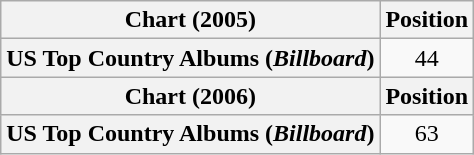<table class="wikitable plainrowheaders" style="text-align:center">
<tr>
<th scope="col">Chart (2005)</th>
<th scope="col">Position</th>
</tr>
<tr>
<th scope="row">US Top Country Albums (<em>Billboard</em>)</th>
<td>44</td>
</tr>
<tr>
<th scope="col">Chart (2006)</th>
<th scope="col">Position</th>
</tr>
<tr>
<th scope="row">US Top Country Albums (<em>Billboard</em>)</th>
<td>63</td>
</tr>
</table>
